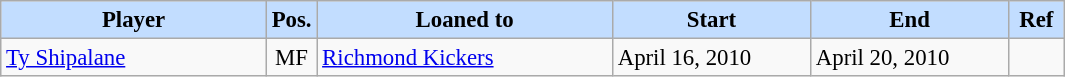<table class="wikitable" style="text-align:left; font-size:95%;">
<tr>
<th style="background:#c2ddff; width:170px;">Player</th>
<th style="background:#c2ddff; width:25px;">Pos.</th>
<th style="background:#c2ddff; width:190px;">Loaned to</th>
<th style="background:#c2ddff; width:125px;">Start</th>
<th style="background:#c2ddff; width:125px;">End</th>
<th style="background:#c2ddff; width:30px;">Ref</th>
</tr>
<tr>
<td> <a href='#'>Ty Shipalane</a></td>
<td style="text-align:center;">MF</td>
<td> <a href='#'>Richmond Kickers</a></td>
<td>April 16, 2010</td>
<td>April 20, 2010</td>
<td></td>
</tr>
</table>
